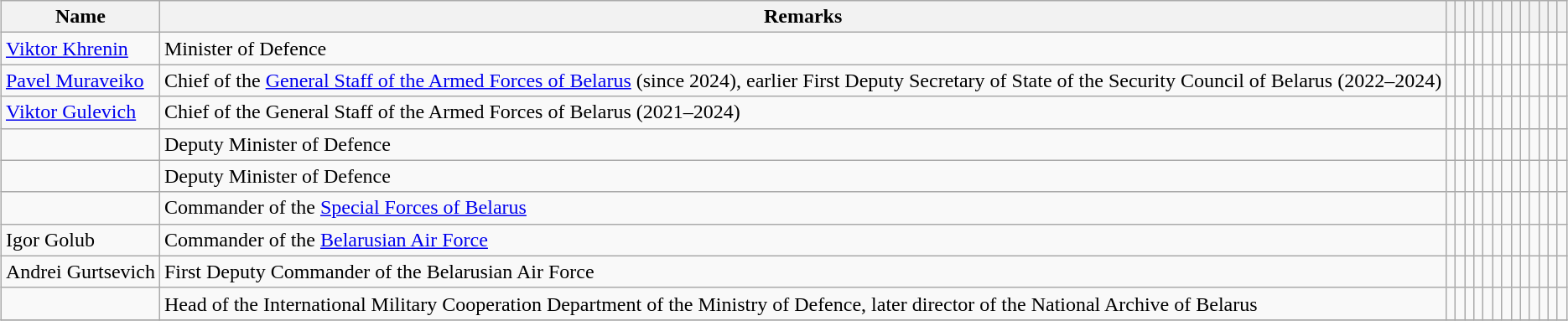<table class="wikitable sortable" style="margin: auto">
<tr>
<th>Name</th>
<th>Remarks</th>
<th></th>
<th></th>
<th></th>
<th></th>
<th></th>
<th></th>
<th></th>
<th></th>
<th></th>
<th></th>
<th></th>
<th></th>
<th></th>
</tr>
<tr>
<td><a href='#'>Viktor Khrenin</a></td>
<td>Minister of Defence</td>
<td></td>
<td></td>
<td></td>
<td style="text-align:center;"></td>
<td style="text-align:center;"></td>
<td style="text-align:center;"></td>
<td style="text-align:center;"></td>
<td style="text-align:center;"></td>
<td style="text-align:center;"></td>
<td style="text-align:center;"></td>
<td style="text-align:center;"></td>
<td style="text-align:center;"></td>
<td style="text-align:center;"></td>
</tr>
<tr>
<td><a href='#'>Pavel Muraveiko</a></td>
<td>Chief of the <a href='#'>General Staff of the Armed Forces of Belarus</a> (since 2024), earlier First Deputy Secretary of State of the Security Council of Belarus (2022–2024)</td>
<td></td>
<td></td>
<td></td>
<td style="text-align:center;"></td>
<td></td>
<td style="text-align:center;"></td>
<td></td>
<td style="text-align:center;"></td>
<td style="text-align:center;"></td>
<td></td>
<td></td>
<td></td>
<td></td>
</tr>
<tr>
<td><a href='#'>Viktor Gulevich</a></td>
<td>Chief of the General Staff of the Armed Forces of Belarus (2021–2024)</td>
<td></td>
<td></td>
<td></td>
<td style="text-align:center;"></td>
<td style="text-align:center;"></td>
<td style="text-align:center;"></td>
<td></td>
<td style="text-align:center;"></td>
<td style="text-align:center;"></td>
<td style="text-align:center;"></td>
<td style="text-align:center;"></td>
<td style="text-align:center;"></td>
<td style="text-align:center;"></td>
</tr>
<tr>
<td></td>
<td>Deputy Minister of Defence</td>
<td></td>
<td></td>
<td></td>
<td></td>
<td></td>
<td style="text-align:center;"></td>
<td></td>
<td></td>
<td></td>
<td></td>
<td></td>
<td></td>
<td></td>
</tr>
<tr>
<td></td>
<td>Deputy Minister of Defence</td>
<td></td>
<td></td>
<td></td>
<td style="text-align:center;"></td>
<td style="text-align:center;"></td>
<td style="text-align:center;"></td>
<td></td>
<td style="text-align:center;"></td>
<td style="text-align:center;"></td>
<td></td>
<td style="text-align:center;"></td>
<td style="text-align:center;"></td>
<td style="text-align:center;"></td>
</tr>
<tr>
<td></td>
<td>Commander of the <a href='#'>Special Forces of Belarus</a></td>
<td style="text-align:center;"></td>
<td style="text-align:center;"></td>
<td></td>
<td style="text-align:center;"></td>
<td style="text-align:center;"></td>
<td style="text-align:center;"></td>
<td></td>
<td style="text-align:center;"></td>
<td style="text-align:center;"></td>
<td></td>
<td></td>
<td style="text-align:center;"></td>
<td style="text-align:center;"></td>
</tr>
<tr>
<td>Igor Golub</td>
<td>Commander of the <a href='#'>Belarusian Air Force</a></td>
<td></td>
<td></td>
<td></td>
<td style="text-align:center;"></td>
<td style="text-align:center;"></td>
<td style="text-align:center;"></td>
<td></td>
<td style="text-align:center;"></td>
<td style="text-align:center;"></td>
<td></td>
<td></td>
<td></td>
<td></td>
</tr>
<tr>
<td>Andrei Gurtsevich</td>
<td>First Deputy Commander of the Belarusian Air Force</td>
<td></td>
<td></td>
<td></td>
<td style="text-align:center;"></td>
<td style="text-align:center;"></td>
<td style="text-align:center;"></td>
<td></td>
<td style="text-align:center;"></td>
<td style="text-align:center;"></td>
<td></td>
<td></td>
<td></td>
<td></td>
</tr>
<tr>
<td></td>
<td>Head of the International Military Cooperation Department of the Ministry of Defence, later director of the National Archive of Belarus</td>
<td></td>
<td></td>
<td></td>
<td style="text-align:center;"></td>
<td style="text-align:center;"></td>
<td style="text-align:center;"></td>
<td></td>
<td style="text-align:center;"></td>
<td style="text-align:center;"></td>
<td></td>
<td style="text-align:center;"></td>
<td style="text-align:center;"></td>
<td style="text-align:center;"></td>
</tr>
<tr>
</tr>
</table>
